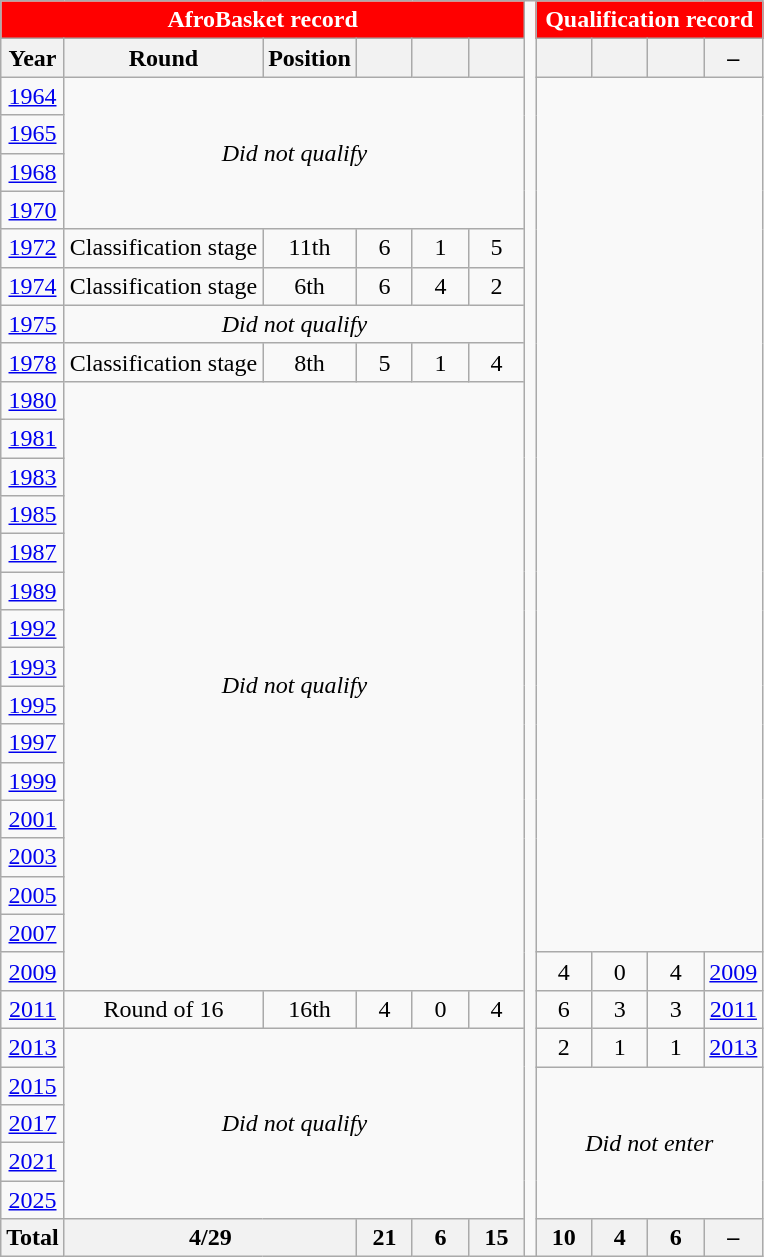<table class="wikitable" style="text-align:center;">
<tr>
<th colspan="6" style="background:#ff0000; color:white;">AfroBasket record</th>
<td rowspan="33"></td>
<th colspan="4" style="background:#ff0000; color:white;">Qualification record</th>
</tr>
<tr>
<th>Year</th>
<th>Round</th>
<th>Position</th>
<th width="30"></th>
<th width="30"></th>
<th width="30"></th>
<th width="30"></th>
<th width="30"></th>
<th width="30"></th>
<th>–</th>
</tr>
<tr>
<td> <a href='#'>1964</a></td>
<td colspan="5" rowspan="4"><em>Did not qualify</em></td>
</tr>
<tr>
<td> <a href='#'>1965</a></td>
</tr>
<tr>
<td> <a href='#'>1968</a></td>
</tr>
<tr>
<td> <a href='#'>1970</a></td>
</tr>
<tr>
<td> <a href='#'>1972</a></td>
<td>Classification stage</td>
<td>11th</td>
<td>6</td>
<td>1</td>
<td>5</td>
</tr>
<tr>
<td> <a href='#'>1974</a></td>
<td>Classification stage</td>
<td>6th</td>
<td>6</td>
<td>4</td>
<td>2</td>
</tr>
<tr>
<td> <a href='#'>1975</a></td>
<td colspan="5"><em>Did not qualify</em></td>
</tr>
<tr>
<td> <a href='#'>1978</a></td>
<td>Classification stage</td>
<td>8th</td>
<td>5</td>
<td>1</td>
<td>4</td>
</tr>
<tr>
<td> <a href='#'>1980</a></td>
<td colspan="5" rowspan="16"><em>Did not qualify</em></td>
</tr>
<tr>
<td> <a href='#'>1981</a></td>
</tr>
<tr>
<td> <a href='#'>1983</a></td>
</tr>
<tr>
<td> <a href='#'>1985</a></td>
</tr>
<tr>
<td> <a href='#'>1987</a></td>
</tr>
<tr>
<td> <a href='#'>1989</a></td>
</tr>
<tr>
<td> <a href='#'>1992</a></td>
</tr>
<tr>
<td> <a href='#'>1993</a></td>
</tr>
<tr>
<td> <a href='#'>1995</a></td>
</tr>
<tr>
<td> <a href='#'>1997</a></td>
</tr>
<tr>
<td> <a href='#'>1999</a></td>
</tr>
<tr>
<td> <a href='#'>2001</a></td>
</tr>
<tr>
<td> <a href='#'>2003</a></td>
</tr>
<tr>
<td> <a href='#'>2005</a></td>
</tr>
<tr>
<td> <a href='#'>2007</a></td>
</tr>
<tr>
<td> <a href='#'>2009</a></td>
<td>4</td>
<td>0</td>
<td>4</td>
<td><a href='#'>2009</a></td>
</tr>
<tr>
<td> <a href='#'>2011</a></td>
<td>Round of 16</td>
<td>16th</td>
<td>4</td>
<td>0</td>
<td>4</td>
<td>6</td>
<td>3</td>
<td>3</td>
<td><a href='#'>2011</a></td>
</tr>
<tr>
<td> <a href='#'>2013</a></td>
<td colspan="5" rowspan="5"><em>Did not qualify</em></td>
<td>2</td>
<td>1</td>
<td>1</td>
<td><a href='#'>2013</a></td>
</tr>
<tr>
<td> <a href='#'>2015</a></td>
<td colspan="4" rowspan="4"><em>Did not enter</em></td>
</tr>
<tr>
<td>  <a href='#'>2017</a></td>
</tr>
<tr>
<td> <a href='#'>2021</a></td>
</tr>
<tr>
<td> <a href='#'>2025</a></td>
</tr>
<tr>
<th>Total</th>
<th colspan="2">4/29</th>
<th>21</th>
<th>6</th>
<th>15</th>
<th>10</th>
<th>4</th>
<th>6</th>
<th>–</th>
</tr>
</table>
